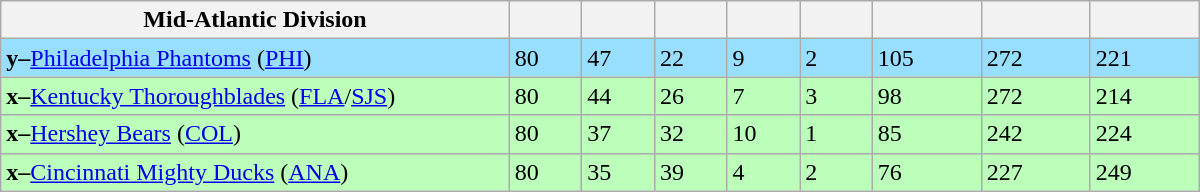<table class="wikitable" style="width:50em">
<tr>
<th width="35%">Mid-Atlantic Division</th>
<th width="5%"></th>
<th width="5%"></th>
<th width="5%"></th>
<th width="5%"></th>
<th width="5%"></th>
<th width="7.5%"></th>
<th width="7.5%"></th>
<th width="7.5%"></th>
</tr>
<tr bgcolor="#97DEFF">
<td><strong>y–</strong><a href='#'>Philadelphia Phantoms</a> (<a href='#'>PHI</a>)</td>
<td>80</td>
<td>47</td>
<td>22</td>
<td>9</td>
<td>2</td>
<td>105</td>
<td>272</td>
<td>221</td>
</tr>
<tr bgcolor="#bbffbb">
<td><strong>x–</strong><a href='#'>Kentucky Thoroughblades</a> (<a href='#'>FLA</a>/<a href='#'>SJS</a>)</td>
<td>80</td>
<td>44</td>
<td>26</td>
<td>7</td>
<td>3</td>
<td>98</td>
<td>272</td>
<td>214</td>
</tr>
<tr bgcolor="#bbffbb">
<td><strong>x–</strong><a href='#'>Hershey Bears</a> (<a href='#'>COL</a>)</td>
<td>80</td>
<td>37</td>
<td>32</td>
<td>10</td>
<td>1</td>
<td>85</td>
<td>242</td>
<td>224</td>
</tr>
<tr bgcolor="#bbffbb">
<td><strong>x–</strong><a href='#'>Cincinnati Mighty Ducks</a> (<a href='#'>ANA</a>)</td>
<td>80</td>
<td>35</td>
<td>39</td>
<td>4</td>
<td>2</td>
<td>76</td>
<td>227</td>
<td>249</td>
</tr>
</table>
